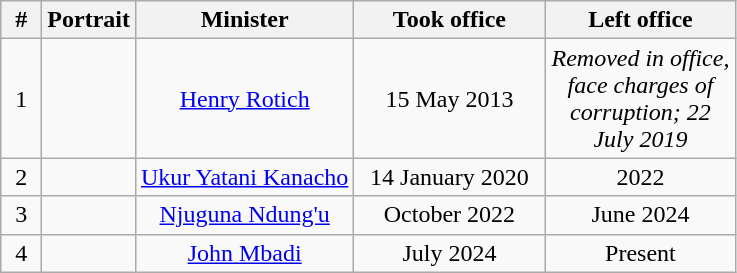<table class="wikitable" style="text-align:center">
<tr>
<th width="20px">#</th>
<th>Portrait</th>
<th>Minister</th>
<th width="120px">Took office</th>
<th width="120px">Left office</th>
</tr>
<tr>
<td>1</td>
<td></td>
<td><a href='#'>Henry Rotich</a></td>
<td>15 May 2013</td>
<td><em>Removed in office, face charges of corruption; 22 July 2019</em></td>
</tr>
<tr>
<td>2</td>
<td></td>
<td><a href='#'>Ukur Yatani Kanacho</a></td>
<td>14 January 2020</td>
<td>2022</td>
</tr>
<tr>
<td>3</td>
<td></td>
<td><a href='#'>Njuguna Ndung'u</a></td>
<td>October 2022</td>
<td>June 2024</td>
</tr>
<tr>
<td>4</td>
<td></td>
<td><a href='#'>John Mbadi</a></td>
<td>July 2024</td>
<td>Present</td>
</tr>
</table>
